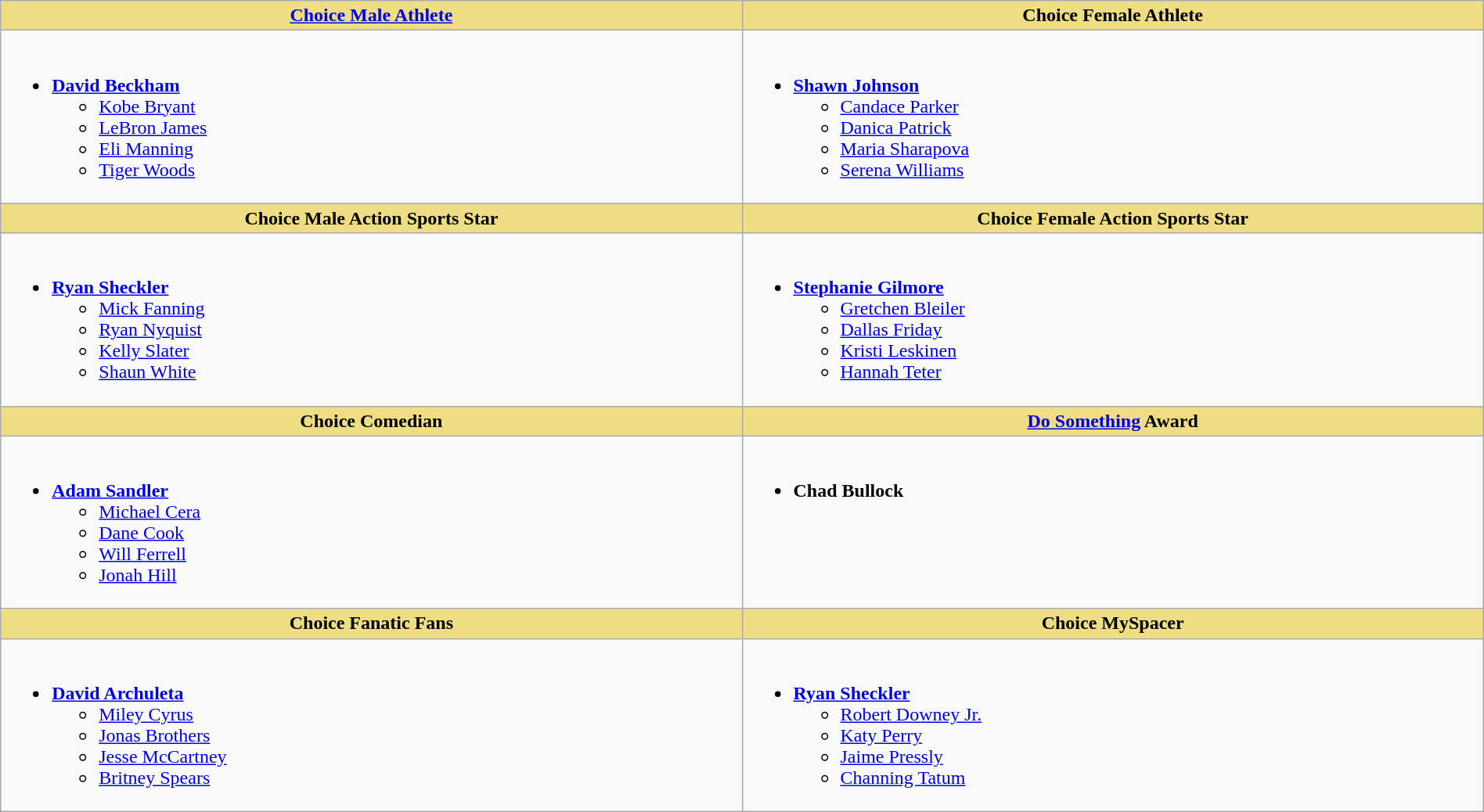<table class="wikitable" style="width:100%">
<tr>
<th style="background:#EEDD82; width:50%"><a href='#'>Choice Male Athlete</a></th>
<th style="background:#EEDD82; width:50%">Choice Female Athlete</th>
</tr>
<tr>
<td valign="top"><br><ul><li><strong><a href='#'>David Beckham</a></strong><ul><li><a href='#'>Kobe Bryant</a></li><li><a href='#'>LeBron James</a></li><li><a href='#'>Eli Manning</a></li><li><a href='#'>Tiger Woods</a></li></ul></li></ul></td>
<td valign="top"><br><ul><li><strong><a href='#'>Shawn Johnson</a></strong><ul><li><a href='#'>Candace Parker</a></li><li><a href='#'>Danica Patrick</a></li><li><a href='#'>Maria Sharapova</a></li><li><a href='#'>Serena Williams</a></li></ul></li></ul></td>
</tr>
<tr>
<th style="background:#EEDD82; width:50%">Choice Male Action Sports Star</th>
<th style="background:#EEDD82; width:50%">Choice Female Action Sports Star</th>
</tr>
<tr>
<td valign="top"><br><ul><li><strong><a href='#'>Ryan Sheckler</a></strong><ul><li><a href='#'>Mick Fanning</a></li><li><a href='#'>Ryan Nyquist</a></li><li><a href='#'>Kelly Slater</a></li><li><a href='#'>Shaun White</a></li></ul></li></ul></td>
<td valign="top"><br><ul><li><strong><a href='#'>Stephanie Gilmore</a></strong><ul><li><a href='#'>Gretchen Bleiler</a></li><li><a href='#'>Dallas Friday</a></li><li><a href='#'>Kristi Leskinen</a></li><li><a href='#'>Hannah Teter</a></li></ul></li></ul></td>
</tr>
<tr>
<th style="background:#EEDD82; width:50%">Choice Comedian</th>
<th style="background:#EEDD82; width:50%"><a href='#'>Do Something</a> Award</th>
</tr>
<tr>
<td valign="top"><br><ul><li><strong><a href='#'>Adam Sandler</a></strong><ul><li><a href='#'>Michael Cera</a></li><li><a href='#'>Dane Cook</a></li><li><a href='#'>Will Ferrell</a></li><li><a href='#'>Jonah Hill</a></li></ul></li></ul></td>
<td valign="top"><br><ul><li><strong>Chad Bullock</strong></li></ul></td>
</tr>
<tr>
<th style="background:#EEDD82; width:50%">Choice Fanatic Fans</th>
<th style="background:#EEDD82; width:50%">Choice MySpacer</th>
</tr>
<tr>
<td valign="top"><br><ul><li><strong><a href='#'>David Archuleta</a></strong><ul><li><a href='#'>Miley Cyrus</a></li><li><a href='#'>Jonas Brothers</a></li><li><a href='#'>Jesse McCartney</a></li><li><a href='#'>Britney Spears</a></li></ul></li></ul></td>
<td valign="top"><br><ul><li><strong><a href='#'>Ryan Sheckler</a></strong><ul><li><a href='#'>Robert Downey Jr.</a></li><li><a href='#'>Katy Perry</a></li><li><a href='#'>Jaime Pressly</a></li><li><a href='#'>Channing Tatum</a></li></ul></li></ul></td>
</tr>
</table>
